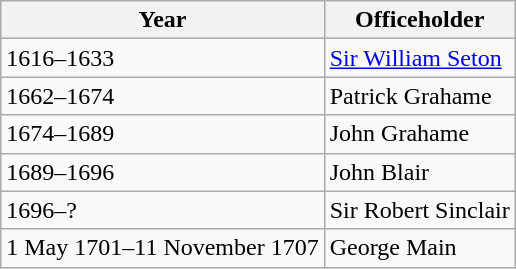<table class="wikitable">
<tr>
<th>Year</th>
<th>Officeholder</th>
</tr>
<tr>
<td>1616–1633</td>
<td><a href='#'>Sir William Seton</a></td>
</tr>
<tr>
<td>1662–1674</td>
<td>Patrick Grahame</td>
</tr>
<tr>
<td>1674–1689</td>
<td>John Grahame</td>
</tr>
<tr>
<td>1689–1696</td>
<td>John Blair</td>
</tr>
<tr>
<td>1696–?</td>
<td>Sir Robert Sinclair</td>
</tr>
<tr>
<td>1 May 1701–11 November 1707</td>
<td>George Main</td>
</tr>
</table>
